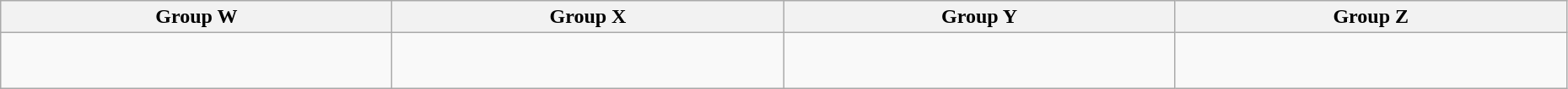<table class="wikitable" width="98%">
<tr>
<th width="25%">Group W</th>
<th width="25%">Group X</th>
<th width="25%">Group Y</th>
<th width="25%">Group Z</th>
</tr>
<tr>
<td><br></td>
<td><br><br></td>
<td><br><br></td>
<td><br><br></td>
</tr>
</table>
